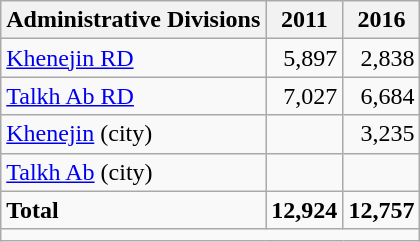<table class="wikitable">
<tr>
<th>Administrative Divisions</th>
<th>2011</th>
<th>2016</th>
</tr>
<tr>
<td><a href='#'>Khenejin RD</a></td>
<td style="text-align: right;">5,897</td>
<td style="text-align: right;">2,838</td>
</tr>
<tr>
<td><a href='#'>Talkh Ab RD</a></td>
<td style="text-align: right;">7,027</td>
<td style="text-align: right;">6,684</td>
</tr>
<tr>
<td><a href='#'>Khenejin</a> (city)</td>
<td style="text-align: right;"></td>
<td style="text-align: right;">3,235</td>
</tr>
<tr>
<td><a href='#'>Talkh Ab</a> (city)</td>
<td style="text-align: right;"></td>
<td style="text-align: right;"></td>
</tr>
<tr>
<td><strong>Total</strong></td>
<td style="text-align: right;"><strong>12,924</strong></td>
<td style="text-align: right;"><strong>12,757</strong></td>
</tr>
<tr>
<td colspan=3></td>
</tr>
</table>
